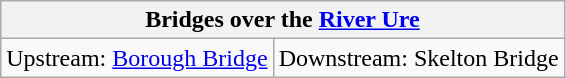<table class="wikitable">
<tr>
<th colspan=2>Bridges over the <a href='#'>River Ure</a></th>
</tr>
<tr>
<td>Upstream: <a href='#'>Borough Bridge</a></td>
<td>Downstream: Skelton Bridge</td>
</tr>
</table>
